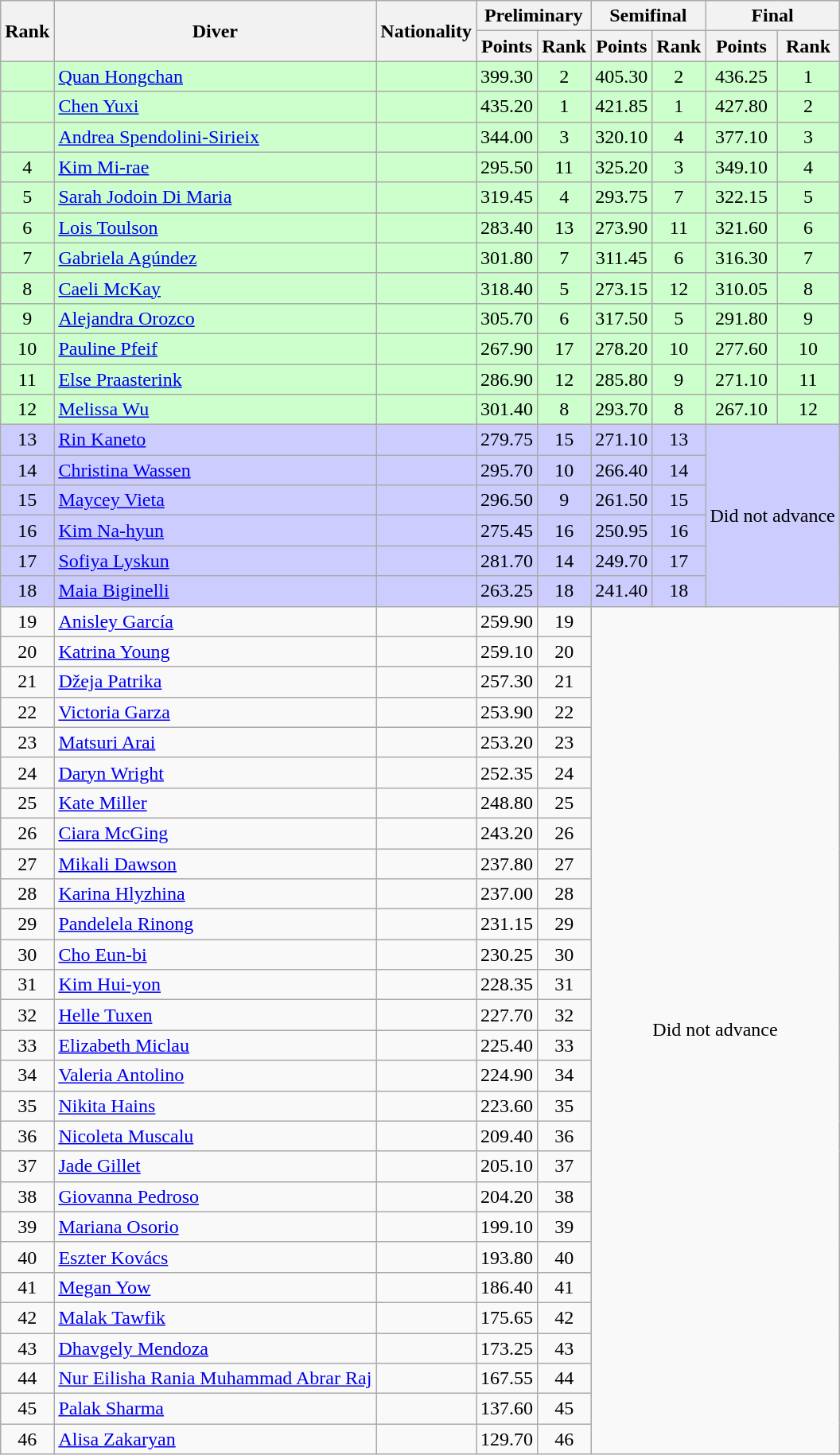<table class="wikitable sortable" style="text-align:center">
<tr>
<th rowspan=2>Rank</th>
<th rowspan=2>Diver</th>
<th rowspan=2>Nationality</th>
<th colspan=2>Preliminary</th>
<th colspan=2>Semifinal</th>
<th colspan=2>Final</th>
</tr>
<tr>
<th>Points</th>
<th>Rank</th>
<th>Points</th>
<th>Rank</th>
<th>Points</th>
<th>Rank</th>
</tr>
<tr bgcolor=ccffcc>
<td></td>
<td align=left><a href='#'>Quan Hongchan</a></td>
<td align=left></td>
<td>399.30</td>
<td>2</td>
<td>405.30</td>
<td>2</td>
<td>436.25</td>
<td>1</td>
</tr>
<tr bgcolor=ccffcc>
<td></td>
<td align=left><a href='#'>Chen Yuxi</a></td>
<td align=left></td>
<td>435.20</td>
<td>1</td>
<td>421.85</td>
<td>1</td>
<td>427.80</td>
<td>2</td>
</tr>
<tr bgcolor=ccffcc>
<td></td>
<td align=left><a href='#'>Andrea Spendolini-Sirieix</a></td>
<td align=left></td>
<td>344.00</td>
<td>3</td>
<td>320.10</td>
<td>4</td>
<td>377.10</td>
<td>3</td>
</tr>
<tr bgcolor=ccffcc>
<td>4</td>
<td align=left><a href='#'>Kim Mi-rae</a></td>
<td align=left></td>
<td>295.50</td>
<td>11</td>
<td>325.20</td>
<td>3</td>
<td>349.10</td>
<td>4</td>
</tr>
<tr bgcolor=ccffcc>
<td>5</td>
<td align=left><a href='#'>Sarah Jodoin Di Maria</a></td>
<td align=left></td>
<td>319.45</td>
<td>4</td>
<td>293.75</td>
<td>7</td>
<td>322.15</td>
<td>5</td>
</tr>
<tr bgcolor=ccffcc>
<td>6</td>
<td align=left><a href='#'>Lois Toulson</a></td>
<td align=left></td>
<td>283.40</td>
<td>13</td>
<td>273.90</td>
<td>11</td>
<td>321.60</td>
<td>6</td>
</tr>
<tr bgcolor=ccffcc>
<td>7</td>
<td align=left><a href='#'>Gabriela Agúndez</a></td>
<td align=left></td>
<td>301.80</td>
<td>7</td>
<td>311.45</td>
<td>6</td>
<td>316.30</td>
<td>7</td>
</tr>
<tr bgcolor=ccffcc>
<td>8</td>
<td align=left><a href='#'>Caeli McKay</a></td>
<td align=left></td>
<td>318.40</td>
<td>5</td>
<td>273.15</td>
<td>12</td>
<td>310.05</td>
<td>8</td>
</tr>
<tr bgcolor=ccffcc>
<td>9</td>
<td align=left><a href='#'>Alejandra Orozco</a></td>
<td align=left></td>
<td>305.70</td>
<td>6</td>
<td>317.50</td>
<td>5</td>
<td>291.80</td>
<td>9</td>
</tr>
<tr bgcolor=ccffcc>
<td>10</td>
<td align=left><a href='#'>Pauline Pfeif</a></td>
<td align=left></td>
<td>267.90</td>
<td>17</td>
<td>278.20</td>
<td>10</td>
<td>277.60</td>
<td>10</td>
</tr>
<tr bgcolor=ccffcc>
<td>11</td>
<td align=left><a href='#'>Else Praasterink</a></td>
<td align=left></td>
<td>286.90</td>
<td>12</td>
<td>285.80</td>
<td>9</td>
<td>271.10</td>
<td>11</td>
</tr>
<tr bgcolor=ccffcc>
<td>12</td>
<td align=left><a href='#'>Melissa Wu</a></td>
<td align=left></td>
<td>301.40</td>
<td>8</td>
<td>293.70</td>
<td>8</td>
<td>267.10</td>
<td>12</td>
</tr>
<tr bgcolor=ccccff>
<td>13</td>
<td align=left><a href='#'>Rin Kaneto</a></td>
<td align=left></td>
<td>279.75</td>
<td>15</td>
<td>271.10</td>
<td>13</td>
<td colspan=2 rowspan=6>Did not advance</td>
</tr>
<tr bgcolor=ccccff>
<td>14</td>
<td align=left><a href='#'>Christina Wassen</a></td>
<td align=left></td>
<td>295.70</td>
<td>10</td>
<td>266.40</td>
<td>14</td>
</tr>
<tr bgcolor=ccccff>
<td>15</td>
<td align=left><a href='#'>Maycey Vieta</a></td>
<td align=left></td>
<td>296.50</td>
<td>9</td>
<td>261.50</td>
<td>15</td>
</tr>
<tr bgcolor=ccccff>
<td>16</td>
<td align=left><a href='#'>Kim Na-hyun</a></td>
<td align=left></td>
<td>275.45</td>
<td>16</td>
<td>250.95</td>
<td>16</td>
</tr>
<tr bgcolor=ccccff>
<td>17</td>
<td align=left><a href='#'>Sofiya Lyskun</a></td>
<td align=left></td>
<td>281.70</td>
<td>14</td>
<td>249.70</td>
<td>17</td>
</tr>
<tr bgcolor=ccccff>
<td>18</td>
<td align=left><a href='#'>Maia Biginelli</a></td>
<td align=left></td>
<td>263.25</td>
<td>18</td>
<td>241.40</td>
<td>18</td>
</tr>
<tr>
<td>19</td>
<td align=left><a href='#'>Anisley García</a></td>
<td align=left></td>
<td>259.90</td>
<td>19</td>
<td colspan=4 rowspan=28>Did not advance</td>
</tr>
<tr>
<td>20</td>
<td align=left><a href='#'>Katrina Young</a></td>
<td align=left></td>
<td>259.10</td>
<td>20</td>
</tr>
<tr>
<td>21</td>
<td align=left><a href='#'>Džeja Patrika</a></td>
<td align=left></td>
<td>257.30</td>
<td>21</td>
</tr>
<tr>
<td>22</td>
<td align=left><a href='#'>Victoria Garza</a></td>
<td align=left></td>
<td>253.90</td>
<td>22</td>
</tr>
<tr>
<td>23</td>
<td align=left><a href='#'>Matsuri Arai</a></td>
<td align=left></td>
<td>253.20</td>
<td>23</td>
</tr>
<tr>
<td>24</td>
<td align=left><a href='#'>Daryn Wright</a></td>
<td align=left></td>
<td>252.35</td>
<td>24</td>
</tr>
<tr>
<td>25</td>
<td align=left><a href='#'>Kate Miller</a></td>
<td align=left></td>
<td>248.80</td>
<td>25</td>
</tr>
<tr>
<td>26</td>
<td align=left><a href='#'>Ciara McGing</a></td>
<td align=left></td>
<td>243.20</td>
<td>26</td>
</tr>
<tr>
<td>27</td>
<td align=left><a href='#'>Mikali Dawson</a></td>
<td align=left></td>
<td>237.80</td>
<td>27</td>
</tr>
<tr>
<td>28</td>
<td align=left><a href='#'>Karina Hlyzhina</a></td>
<td align=left></td>
<td>237.00</td>
<td>28</td>
</tr>
<tr>
<td>29</td>
<td align=left><a href='#'>Pandelela Rinong</a></td>
<td align=left></td>
<td>231.15</td>
<td>29</td>
</tr>
<tr>
<td>30</td>
<td align=left><a href='#'>Cho Eun-bi</a></td>
<td align=left></td>
<td>230.25</td>
<td>30</td>
</tr>
<tr>
<td>31</td>
<td align=left><a href='#'>Kim Hui-yon</a></td>
<td align=left></td>
<td>228.35</td>
<td>31</td>
</tr>
<tr>
<td>32</td>
<td align=left><a href='#'>Helle Tuxen</a></td>
<td align=left></td>
<td>227.70</td>
<td>32</td>
</tr>
<tr>
<td>33</td>
<td align=left><a href='#'>Elizabeth Miclau</a></td>
<td align=left></td>
<td>225.40</td>
<td>33</td>
</tr>
<tr>
<td>34</td>
<td align=left><a href='#'>Valeria Antolino</a></td>
<td align=left></td>
<td>224.90</td>
<td>34</td>
</tr>
<tr>
<td>35</td>
<td align=left><a href='#'>Nikita Hains</a></td>
<td align=left></td>
<td>223.60</td>
<td>35</td>
</tr>
<tr>
<td>36</td>
<td align=left><a href='#'>Nicoleta Muscalu</a></td>
<td align=left></td>
<td>209.40</td>
<td>36</td>
</tr>
<tr>
<td>37</td>
<td align=left><a href='#'>Jade Gillet</a></td>
<td align=left></td>
<td>205.10</td>
<td>37</td>
</tr>
<tr>
<td>38</td>
<td align=left><a href='#'>Giovanna Pedroso</a></td>
<td align=left></td>
<td>204.20</td>
<td>38</td>
</tr>
<tr>
<td>39</td>
<td align=left><a href='#'>Mariana Osorio</a></td>
<td align=left></td>
<td>199.10</td>
<td>39</td>
</tr>
<tr>
<td>40</td>
<td align=left><a href='#'>Eszter Kovács</a></td>
<td align=left></td>
<td>193.80</td>
<td>40</td>
</tr>
<tr>
<td>41</td>
<td align=left><a href='#'>Megan Yow</a></td>
<td align=left></td>
<td>186.40</td>
<td>41</td>
</tr>
<tr>
<td>42</td>
<td align=left><a href='#'>Malak Tawfik</a></td>
<td align=left></td>
<td>175.65</td>
<td>42</td>
</tr>
<tr>
<td>43</td>
<td align=left><a href='#'>Dhavgely Mendoza</a></td>
<td align=left></td>
<td>173.25</td>
<td>43</td>
</tr>
<tr>
<td>44</td>
<td align=left><a href='#'>Nur Eilisha Rania Muhammad Abrar Raj</a></td>
<td align=left></td>
<td>167.55</td>
<td>44</td>
</tr>
<tr>
<td>45</td>
<td align=left><a href='#'>Palak Sharma</a></td>
<td align=left></td>
<td>137.60</td>
<td>45</td>
</tr>
<tr>
<td>46</td>
<td align=left><a href='#'>Alisa Zakaryan</a></td>
<td align=left></td>
<td>129.70</td>
<td>46</td>
</tr>
</table>
